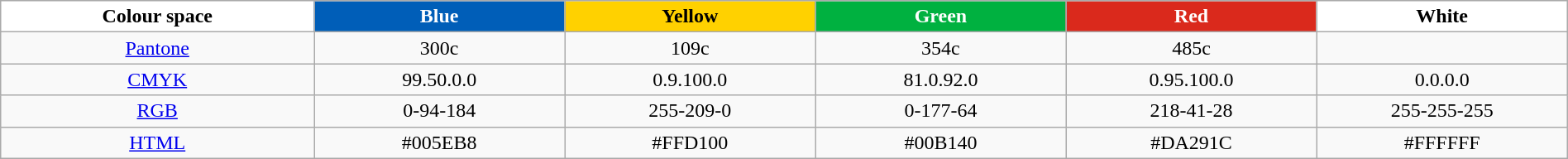<table class="wikitable" style="width:100%; white-space:nowrap; text-align:left;">
<tr>
<th style="background:white;color:black;width:20%">Colour space</th>
<th style="background:#005EB8;color:white;width:16%">Blue</th>
<th style="background:#FFD100;color:black;width:16%">Yellow</th>
<th style="background:#00B140;color:white;width:16%">Green</th>
<th style="background:#DA291C;color:white;width:16%">Red</th>
<th style="background:#FFFFFF;color:black;width:16%">White</th>
</tr>
<tr style="text-align: center">
<td><a href='#'>Pantone</a></td>
<td>300c</td>
<td>109c</td>
<td>354c</td>
<td>485c</td>
<td></td>
</tr>
<tr style="text-align: center">
<td><a href='#'>CMYK</a></td>
<td>99.50.0.0</td>
<td>0.9.100.0</td>
<td>81.0.92.0</td>
<td>0.95.100.0</td>
<td>0.0.0.0</td>
</tr>
<tr style="text-align: center">
<td><a href='#'>RGB</a></td>
<td>0-94-184</td>
<td>255-209-0</td>
<td>0-177-64</td>
<td>218-41-28</td>
<td>255-255-255</td>
</tr>
<tr style="text-align: center">
<td><a href='#'>HTML</a></td>
<td>#005EB8</td>
<td>#FFD100</td>
<td>#00B140</td>
<td>#DA291C</td>
<td>#FFFFFF</td>
</tr>
</table>
